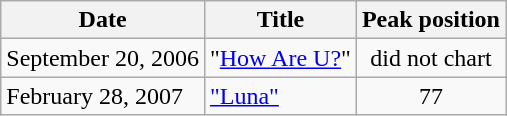<table class="wikitable">
<tr>
<th>Date</th>
<th>Title</th>
<th>Peak position</th>
</tr>
<tr>
<td>September 20, 2006</td>
<td>"<a href='#'>How Are U?</a>"</td>
<td align="center">did not chart</td>
</tr>
<tr>
<td align="left">February 28, 2007</td>
<td align="left"><a href='#'>"Luna"</a></td>
<td align="center">77</td>
</tr>
</table>
